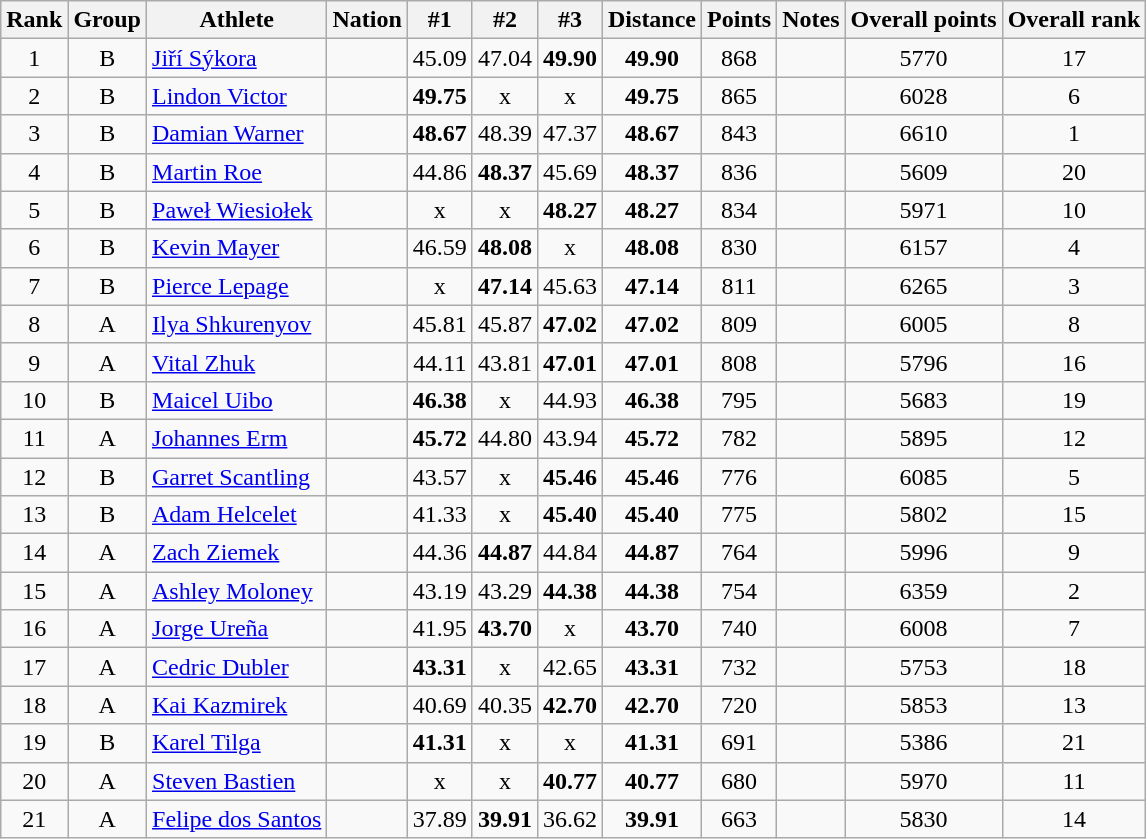<table class="wikitable sortable" style="text-align:center">
<tr>
<th>Rank</th>
<th>Group</th>
<th>Athlete</th>
<th>Nation</th>
<th>#1</th>
<th>#2</th>
<th>#3</th>
<th>Distance</th>
<th>Points</th>
<th>Notes</th>
<th>Overall points</th>
<th>Overall rank</th>
</tr>
<tr>
<td>1</td>
<td>B</td>
<td align="left"><a href='#'>Jiří Sýkora</a></td>
<td align="left"></td>
<td>45.09</td>
<td>47.04</td>
<td><strong>49.90</strong></td>
<td><strong>49.90</strong></td>
<td>868</td>
<td></td>
<td>5770</td>
<td>17</td>
</tr>
<tr>
<td>2</td>
<td>B</td>
<td align="left"><a href='#'>Lindon Victor</a></td>
<td align="left"></td>
<td><strong>49.75</strong></td>
<td>x</td>
<td>x</td>
<td><strong>49.75</strong></td>
<td>865</td>
<td></td>
<td>6028</td>
<td>6</td>
</tr>
<tr>
<td>3</td>
<td>B</td>
<td align="left"><a href='#'>Damian Warner</a></td>
<td align="left"></td>
<td><strong>48.67</strong></td>
<td>48.39</td>
<td>47.37</td>
<td><strong>48.67</strong></td>
<td>843</td>
<td></td>
<td>6610</td>
<td>1</td>
</tr>
<tr>
<td>4</td>
<td>B</td>
<td align="left"><a href='#'>Martin Roe</a></td>
<td align="left"></td>
<td>44.86</td>
<td><strong>48.37</strong></td>
<td>45.69</td>
<td><strong>48.37</strong></td>
<td>836</td>
<td></td>
<td>5609</td>
<td>20</td>
</tr>
<tr>
<td>5</td>
<td>B</td>
<td align="left"><a href='#'>Paweł Wiesiołek</a></td>
<td align="left"></td>
<td>x</td>
<td>x</td>
<td><strong>48.27</strong></td>
<td><strong>48.27</strong></td>
<td>834</td>
<td></td>
<td>5971</td>
<td>10</td>
</tr>
<tr>
<td>6</td>
<td>B</td>
<td align="left"><a href='#'>Kevin Mayer</a></td>
<td align="left"></td>
<td>46.59</td>
<td><strong>48.08</strong></td>
<td>x</td>
<td><strong>48.08</strong></td>
<td>830</td>
<td></td>
<td>6157</td>
<td>4</td>
</tr>
<tr>
<td>7</td>
<td>B</td>
<td align="left"><a href='#'>Pierce Lepage</a></td>
<td align="left"></td>
<td>x</td>
<td><strong>47.14</strong></td>
<td>45.63</td>
<td><strong>47.14</strong></td>
<td>811</td>
<td></td>
<td>6265</td>
<td>3</td>
</tr>
<tr>
<td>8</td>
<td>A</td>
<td align="left"><a href='#'>Ilya Shkurenyov</a></td>
<td align="left"></td>
<td>45.81</td>
<td>45.87</td>
<td><strong>47.02</strong></td>
<td><strong>47.02</strong></td>
<td>809</td>
<td></td>
<td>6005</td>
<td>8</td>
</tr>
<tr>
<td>9</td>
<td>A</td>
<td align="left"><a href='#'>Vital Zhuk</a></td>
<td align="left"></td>
<td>44.11</td>
<td>43.81</td>
<td><strong>47.01</strong></td>
<td><strong>47.01</strong></td>
<td>808</td>
<td></td>
<td>5796</td>
<td>16</td>
</tr>
<tr>
<td>10</td>
<td>B</td>
<td align="left"><a href='#'>Maicel Uibo</a></td>
<td align="left"></td>
<td><strong>46.38</strong></td>
<td>x</td>
<td>44.93</td>
<td><strong>46.38</strong></td>
<td>795</td>
<td></td>
<td>5683</td>
<td>19</td>
</tr>
<tr>
<td>11</td>
<td>A</td>
<td align="left"><a href='#'>Johannes Erm</a></td>
<td align="left"></td>
<td><strong>45.72</strong></td>
<td>44.80</td>
<td>43.94</td>
<td><strong>45.72</strong></td>
<td>782</td>
<td></td>
<td>5895</td>
<td>12</td>
</tr>
<tr>
<td>12</td>
<td>B</td>
<td align="left"><a href='#'>Garret Scantling</a></td>
<td align="left"></td>
<td>43.57</td>
<td>x</td>
<td><strong>45.46</strong></td>
<td><strong>45.46</strong></td>
<td>776</td>
<td></td>
<td>6085</td>
<td>5</td>
</tr>
<tr>
<td>13</td>
<td>B</td>
<td align="left"><a href='#'>Adam Helcelet</a></td>
<td align="left"></td>
<td>41.33</td>
<td>x</td>
<td><strong>45.40</strong></td>
<td><strong>45.40</strong></td>
<td>775</td>
<td></td>
<td>5802</td>
<td>15</td>
</tr>
<tr>
<td>14</td>
<td>A</td>
<td align="left"><a href='#'>Zach Ziemek</a></td>
<td align="left"></td>
<td>44.36</td>
<td><strong>44.87</strong></td>
<td>44.84</td>
<td><strong>44.87</strong></td>
<td>764</td>
<td></td>
<td>5996</td>
<td>9</td>
</tr>
<tr>
<td>15</td>
<td>A</td>
<td align="left"><a href='#'>Ashley Moloney</a></td>
<td align="left"></td>
<td>43.19</td>
<td>43.29</td>
<td><strong>44.38</strong></td>
<td><strong>44.38</strong></td>
<td>754</td>
<td></td>
<td>6359</td>
<td>2</td>
</tr>
<tr>
<td>16</td>
<td>A</td>
<td align="left"><a href='#'>Jorge Ureña</a></td>
<td align="left"></td>
<td>41.95</td>
<td><strong>43.70</strong></td>
<td>x</td>
<td><strong>43.70</strong></td>
<td>740</td>
<td></td>
<td>6008</td>
<td>7</td>
</tr>
<tr>
<td>17</td>
<td>A</td>
<td align="left"><a href='#'>Cedric Dubler</a></td>
<td align="left"></td>
<td><strong>43.31</strong></td>
<td>x</td>
<td>42.65</td>
<td><strong>43.31</strong></td>
<td>732</td>
<td></td>
<td>5753</td>
<td>18</td>
</tr>
<tr>
<td>18</td>
<td>A</td>
<td align="left"><a href='#'>Kai Kazmirek</a></td>
<td align="left"></td>
<td>40.69</td>
<td>40.35</td>
<td><strong>42.70</strong></td>
<td><strong>42.70</strong></td>
<td>720</td>
<td></td>
<td>5853</td>
<td>13</td>
</tr>
<tr>
<td>19</td>
<td>B</td>
<td align="left"><a href='#'>Karel Tilga</a></td>
<td align="left"></td>
<td><strong>41.31</strong></td>
<td>x</td>
<td>x</td>
<td><strong>41.31</strong></td>
<td>691</td>
<td></td>
<td>5386</td>
<td>21</td>
</tr>
<tr>
<td>20</td>
<td>A</td>
<td align="left"><a href='#'>Steven Bastien</a></td>
<td align="left"></td>
<td>x</td>
<td>x</td>
<td><strong>40.77</strong></td>
<td><strong>40.77</strong></td>
<td>680</td>
<td></td>
<td>5970</td>
<td>11</td>
</tr>
<tr>
<td>21</td>
<td>A</td>
<td align="left"><a href='#'>Felipe dos Santos</a></td>
<td align="left"></td>
<td>37.89</td>
<td><strong>39.91</strong></td>
<td>36.62</td>
<td><strong>39.91</strong></td>
<td>663</td>
<td></td>
<td>5830</td>
<td>14</td>
</tr>
</table>
